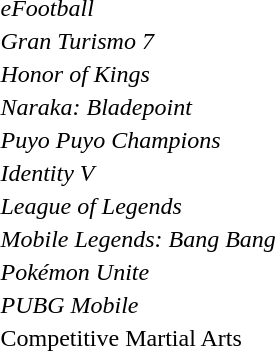<table>
<tr>
<td><em>eFootball</em><br></td>
<td></td>
<td></td>
<td></td>
</tr>
<tr>
<td><em>Gran Turismo 7</em><br></td>
<td></td>
<td></td>
<td></td>
</tr>
<tr>
<td><em>Honor of Kings</em><br></td>
<td></td>
<td></td>
<td></td>
</tr>
<tr>
<td><em>Naraka: Bladepoint</em><br></td>
<td></td>
<td></td>
<td></td>
</tr>
<tr>
<td><em>Puyo Puyo Champions</em><br></td>
<td></td>
<td></td>
<td></td>
</tr>
<tr>
<td><em>Identity V</em><br></td>
<td></td>
<td></td>
<td></td>
</tr>
<tr>
<td><em>League of Legends</em><br></td>
<td></td>
<td></td>
<td></td>
</tr>
<tr>
<td><em>Mobile Legends: Bang Bang</em><br></td>
<td></td>
<td></td>
<td></td>
</tr>
<tr>
<td><em>Pokémon Unite</em><br></td>
<td></td>
<td></td>
<td></td>
</tr>
<tr>
<td><em>PUBG Mobile</em><br></td>
<td></td>
<td></td>
<td></td>
</tr>
<tr>
<td>Competitive Martial Arts<br></td>
<td></td>
<td></td>
<td></td>
</tr>
<tr>
</tr>
</table>
